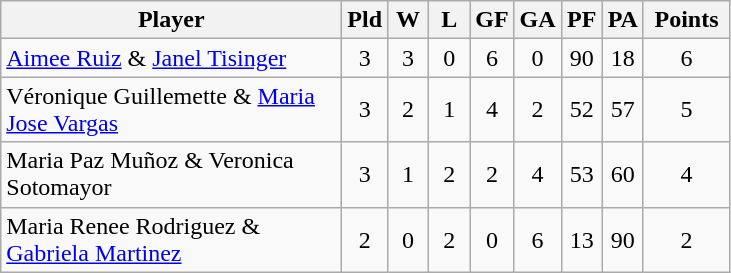<table class=wikitable style="text-align:center">
<tr>
<th width=220>Player</th>
<th width=20>Pld</th>
<th width=20>W</th>
<th width=20>L</th>
<th width=20>GF</th>
<th width=20>GA</th>
<th width=20>PF</th>
<th width=20>PA</th>
<th width=50>Points</th>
</tr>
<tr>
<td align=left> <a href='#'>Aimee Ruiz</a> & <a href='#'>Janel Tisinger</a></td>
<td>3</td>
<td>3</td>
<td>0</td>
<td>6</td>
<td>0</td>
<td>90</td>
<td>18</td>
<td>6</td>
</tr>
<tr>
<td align=left> Véronique Guillemette & <a href='#'>Maria Jose Vargas</a></td>
<td>3</td>
<td>2</td>
<td>1</td>
<td>4</td>
<td>2</td>
<td>52</td>
<td>57</td>
<td>5</td>
</tr>
<tr>
<td align=left> Maria Paz Muñoz & Veronica Sotomayor</td>
<td>3</td>
<td>1</td>
<td>2</td>
<td>2</td>
<td>4</td>
<td>53</td>
<td>60</td>
<td>4</td>
</tr>
<tr>
<td align=left> Maria Renee Rodriguez & <a href='#'>Gabriela Martinez</a></td>
<td>2</td>
<td>0</td>
<td>2</td>
<td>0</td>
<td>6</td>
<td>13</td>
<td>90</td>
<td>2</td>
</tr>
</table>
